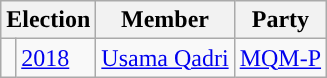<table class="wikitable">
<tr>
<th colspan="2">Election</th>
<th>Member</th>
<th>Party</th>
</tr>
<tr>
<td style="background-color: "></td>
<td><a href='#'>2018</a></td>
<td><a href='#'>Usama Qadri</a></td>
<td><a href='#'>MQM-P</a></td>
</tr>
</table>
